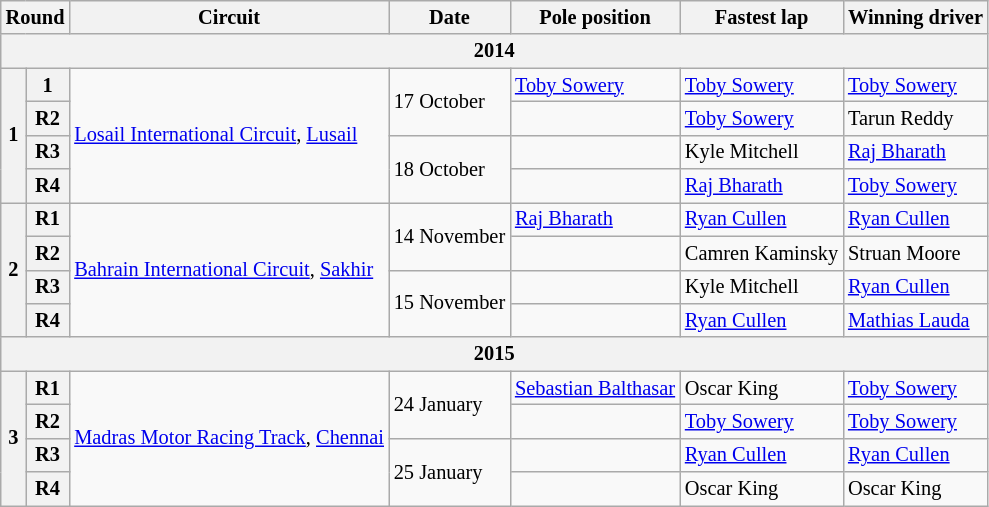<table class="wikitable" style="font-size: 85%">
<tr>
<th colspan=2>Round</th>
<th>Circuit</th>
<th>Date</th>
<th>Pole position</th>
<th>Fastest lap</th>
<th>Winning driver</th>
</tr>
<tr>
<th colspan=7>2014</th>
</tr>
<tr>
<th rowspan=4>1</th>
<th>1</th>
<td rowspan=4> <a href='#'>Losail International Circuit</a>, <a href='#'>Lusail</a></td>
<td rowspan=2>17 October</td>
<td> <a href='#'>Toby Sowery</a></td>
<td> <a href='#'>Toby Sowery</a></td>
<td> <a href='#'>Toby Sowery</a></td>
</tr>
<tr>
<th>R2</th>
<td></td>
<td> <a href='#'>Toby Sowery</a></td>
<td> Tarun Reddy</td>
</tr>
<tr>
<th>R3</th>
<td rowspan=2>18 October</td>
<td></td>
<td> Kyle Mitchell</td>
<td> <a href='#'>Raj Bharath</a></td>
</tr>
<tr>
<th>R4</th>
<td></td>
<td> <a href='#'>Raj Bharath</a></td>
<td> <a href='#'>Toby Sowery</a></td>
</tr>
<tr>
<th rowspan=4>2</th>
<th>R1</th>
<td rowspan=4> <a href='#'>Bahrain International Circuit</a>, <a href='#'>Sakhir</a></td>
<td rowspan=2>14 November</td>
<td> <a href='#'>Raj Bharath</a></td>
<td> <a href='#'>Ryan Cullen</a></td>
<td> <a href='#'>Ryan Cullen</a></td>
</tr>
<tr>
<th>R2</th>
<td></td>
<td> Camren Kaminsky</td>
<td> Struan Moore</td>
</tr>
<tr>
<th>R3</th>
<td rowspan=2>15 November</td>
<td></td>
<td> Kyle Mitchell</td>
<td> <a href='#'>Ryan Cullen</a></td>
</tr>
<tr>
<th>R4</th>
<td></td>
<td> <a href='#'>Ryan Cullen</a></td>
<td> <a href='#'>Mathias Lauda</a></td>
</tr>
<tr>
<th colspan=7>2015</th>
</tr>
<tr>
<th rowspan=4>3</th>
<th>R1</th>
<td rowspan=4> <a href='#'>Madras Motor Racing Track</a>, <a href='#'>Chennai</a></td>
<td rowspan=2>24 January</td>
<td> <a href='#'>Sebastian Balthasar</a></td>
<td> Oscar King</td>
<td> <a href='#'>Toby Sowery</a></td>
</tr>
<tr>
<th>R2</th>
<td></td>
<td> <a href='#'>Toby Sowery</a></td>
<td> <a href='#'>Toby Sowery</a></td>
</tr>
<tr>
<th>R3</th>
<td rowspan=2>25 January</td>
<td></td>
<td> <a href='#'>Ryan Cullen</a></td>
<td> <a href='#'>Ryan Cullen</a></td>
</tr>
<tr>
<th>R4</th>
<td></td>
<td> Oscar King</td>
<td> Oscar King</td>
</tr>
</table>
